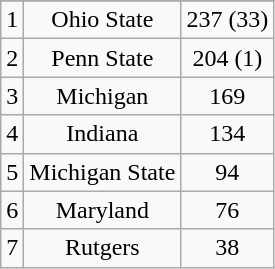<table class="wikitable" style="display: inline-table;">
<tr align="center">
</tr>
<tr align="center">
<td>1</td>
<td>Ohio State</td>
<td>237 (33)</td>
</tr>
<tr align="center">
<td>2</td>
<td>Penn State</td>
<td>204 (1)</td>
</tr>
<tr align="center">
<td>3</td>
<td>Michigan</td>
<td>169</td>
</tr>
<tr align="center">
<td>4</td>
<td>Indiana</td>
<td>134</td>
</tr>
<tr align="center">
<td>5</td>
<td>Michigan State</td>
<td>94</td>
</tr>
<tr align="center">
<td>6</td>
<td>Maryland</td>
<td>76</td>
</tr>
<tr align="center">
<td>7</td>
<td>Rutgers</td>
<td>38</td>
</tr>
</table>
